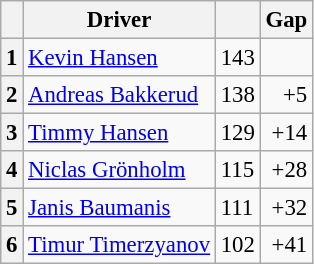<table class="wikitable" style="font-size: 95%;">
<tr>
<th></th>
<th>Driver</th>
<th></th>
<th>Gap</th>
</tr>
<tr>
<th>1</th>
<td> <a href='#'>Kevin Hansen</a></td>
<td>143</td>
<td></td>
</tr>
<tr>
<th>2</th>
<td> <a href='#'>Andreas Bakkerud</a></td>
<td>138</td>
<td align="right">+5</td>
</tr>
<tr>
<th>3</th>
<td> <a href='#'>Timmy Hansen</a></td>
<td>129</td>
<td align="right">+14</td>
</tr>
<tr>
<th>4</th>
<td> <a href='#'>Niclas Grönholm</a></td>
<td>115</td>
<td align="right">+28</td>
</tr>
<tr>
<th>5</th>
<td> <a href='#'>Janis Baumanis</a></td>
<td>111</td>
<td align="right">+32</td>
</tr>
<tr>
<th>6</th>
<td> <a href='#'>Timur Timerzyanov</a></td>
<td>102</td>
<td align="right">+41</td>
</tr>
</table>
